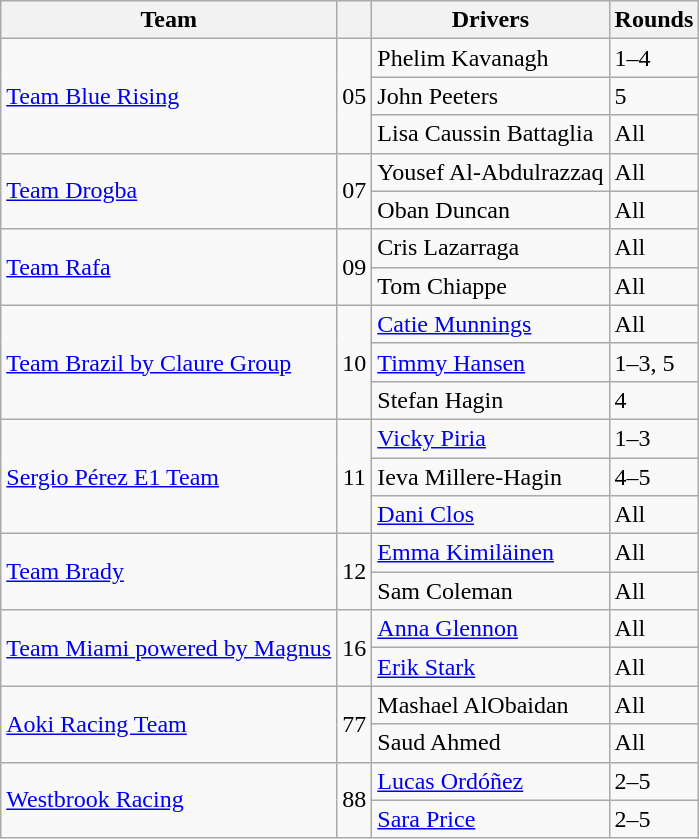<table class="wikitable">
<tr>
<th>Team</th>
<th></th>
<th>Drivers</th>
<th>Rounds</th>
</tr>
<tr>
<td rowspan="3"> <a href='#'>Team Blue Rising</a></td>
<td rowspan="3" style="text-align:center">05</td>
<td> Phelim Kavanagh</td>
<td>1–4</td>
</tr>
<tr>
<td> John Peeters</td>
<td>5</td>
</tr>
<tr>
<td> Lisa Caussin Battaglia</td>
<td>All</td>
</tr>
<tr>
<td rowspan="2"> <a href='#'>Team Drogba</a></td>
<td rowspan="2" style="text-align:center">07</td>
<td> Yousef Al-Abdulrazzaq</td>
<td>All</td>
</tr>
<tr>
<td> Oban Duncan</td>
<td>All</td>
</tr>
<tr>
<td rowspan="2"> <a href='#'>Team Rafa</a></td>
<td rowspan="2" style="text-align:center">09</td>
<td> Cris Lazarraga</td>
<td>All</td>
</tr>
<tr>
<td> Tom Chiappe</td>
<td>All</td>
</tr>
<tr>
<td rowspan="3"> <a href='#'>Team Brazil by Claure Group</a></td>
<td rowspan="3" style="text-align:center">10</td>
<td> <a href='#'>Catie Munnings</a></td>
<td>All</td>
</tr>
<tr>
<td> <a href='#'>Timmy Hansen</a></td>
<td>1–3, 5</td>
</tr>
<tr>
<td> Stefan Hagin</td>
<td>4</td>
</tr>
<tr>
<td rowspan="3" nowrap=""> <a href='#'>Sergio Pérez E1 Team</a></td>
<td rowspan="3" style="text-align:center">11</td>
<td> <a href='#'>Vicky Piria</a></td>
<td>1–3</td>
</tr>
<tr>
<td> Ieva Millere-Hagin</td>
<td>4–5</td>
</tr>
<tr>
<td> <a href='#'>Dani Clos</a></td>
<td>All</td>
</tr>
<tr>
<td rowspan="2"> <a href='#'>Team Brady</a></td>
<td rowspan="2" style="text-align:center">12</td>
<td> <a href='#'>Emma Kimiläinen</a></td>
<td>All</td>
</tr>
<tr>
<td> Sam Coleman</td>
<td>All</td>
</tr>
<tr>
<td rowspan="2"> <a href='#'>Team Miami powered by Magnus</a></td>
<td rowspan="2" style="text-align:center">16</td>
<td> <a href='#'>Anna Glennon</a></td>
<td>All</td>
</tr>
<tr>
<td> <a href='#'>Erik Stark</a></td>
<td>All</td>
</tr>
<tr>
<td rowspan="2"> <a href='#'>Aoki Racing Team</a></td>
<td rowspan="2" style="text-align:center">77</td>
<td> Mashael AlObaidan</td>
<td>All</td>
</tr>
<tr>
<td> Saud Ahmed</td>
<td>All</td>
</tr>
<tr>
<td rowspan="2"> <a href='#'>Westbrook Racing</a></td>
<td rowspan="2">88</td>
<td> <a href='#'>Lucas Ordóñez</a></td>
<td>2–5</td>
</tr>
<tr>
<td> <a href='#'>Sara Price</a></td>
<td>2–5</td>
</tr>
</table>
